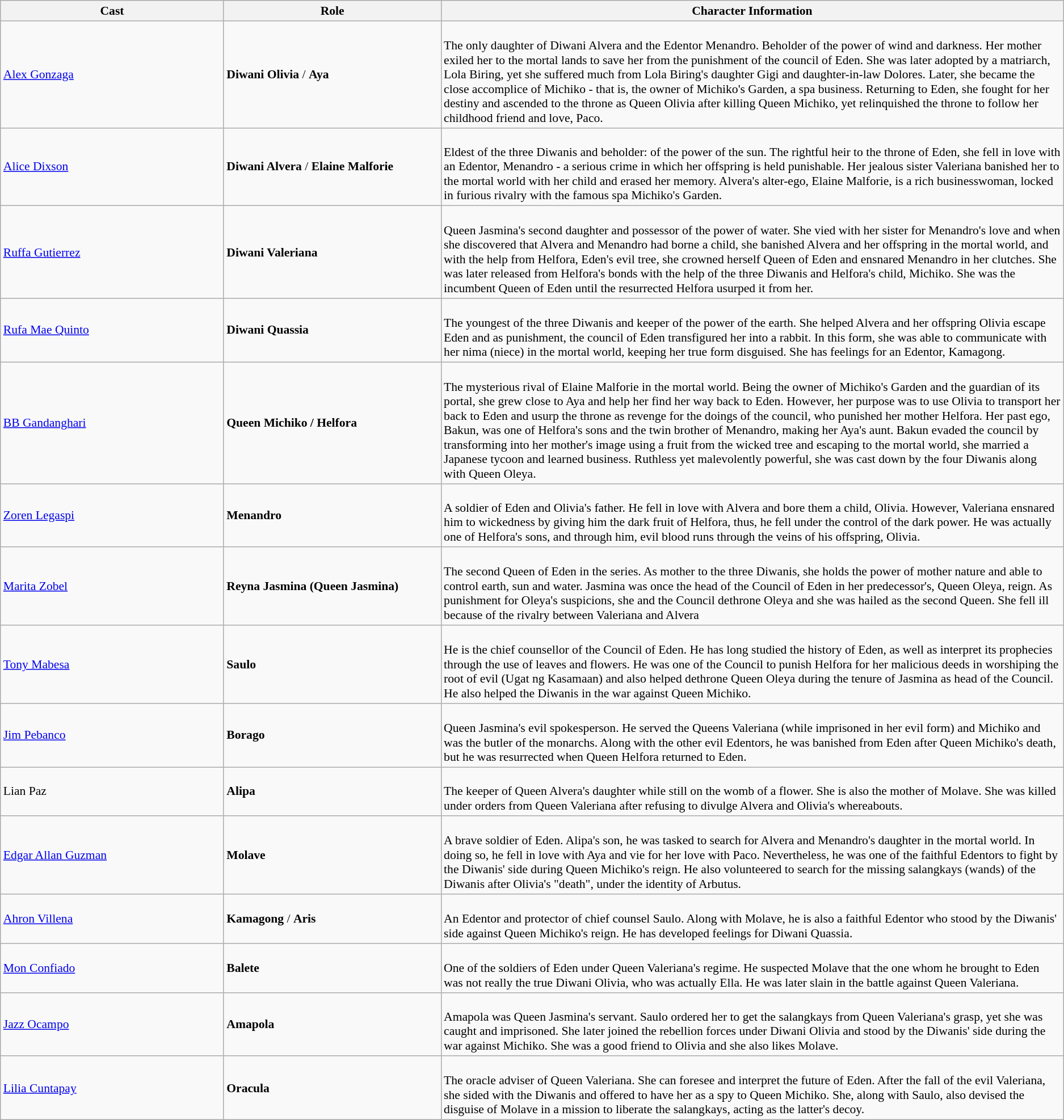<table class="wikitable" style="font-size:90%;">
<tr>
<th width="5%">Cast</th>
<th width="5%">Role</th>
<th width="15%">Character Information</th>
</tr>
<tr>
<td><a href='#'>Alex Gonzaga</a></td>
<td><strong> Diwani Olivia</strong> / <strong>Aya</strong></td>
<td><br>The only daughter of Diwani Alvera and the Edentor Menandro. Beholder of the power of wind and darkness. Her mother exiled her to the mortal lands to save her from the punishment of the council of Eden. She was later adopted by a matriarch, Lola Biring, yet she suffered much from Lola Biring's daughter Gigi and daughter-in-law Dolores. Later, she became the close accomplice of Michiko - that is, the owner of Michiko's Garden, a spa business. Returning to Eden, she fought for her destiny and ascended to the throne as Queen Olivia after killing Queen Michiko, yet relinquished the throne to follow her childhood friend and love, Paco.</td>
</tr>
<tr>
<td><a href='#'>Alice Dixson</a></td>
<td><strong>Diwani Alvera</strong> / <strong>Elaine Malforie</strong></td>
<td><br>Eldest of the three Diwanis and beholder: of the power of the sun. The rightful heir to the throne of Eden, she fell in love with an Edentor, Menandro - a serious crime in which her offspring is held punishable. Her jealous sister Valeriana banished her to the mortal world with her child and erased her memory. Alvera's alter-ego, Elaine Malforie, is a rich businesswoman, locked in furious rivalry with the famous spa Michiko's Garden.</td>
</tr>
<tr>
<td><a href='#'>Ruffa Gutierrez</a></td>
<td><strong>Diwani Valeriana</strong></td>
<td><br>Queen Jasmina's second daughter and possessor of the power of water. She vied with her sister for Menandro's love and when she discovered that Alvera and Menandro had borne a child, she banished Alvera and her offspring in the mortal world, and with the help from Helfora, Eden's evil tree, she crowned herself Queen of Eden and ensnared Menandro in her clutches. She was later released from Helfora's bonds with the help of the three Diwanis and Helfora's child, Michiko. She was the incumbent Queen of Eden until the resurrected Helfora usurped it from her.</td>
</tr>
<tr>
<td><a href='#'>Rufa Mae Quinto</a></td>
<td><strong>Diwani Quassia</strong></td>
<td><br>The youngest of the three Diwanis and keeper of the power of the earth. She helped Alvera and her offspring Olivia escape Eden and as punishment, the council of Eden transfigured her into a rabbit. In this form, she was able to communicate with her nima (niece) in the mortal world, keeping her true form disguised. She has feelings for an Edentor, Kamagong.</td>
</tr>
<tr>
<td><a href='#'>BB Gandanghari</a></td>
<td><strong> Queen Michiko / Helfora </strong></td>
<td><br>The mysterious rival of Elaine Malforie in the mortal world. Being the owner of Michiko's Garden and the guardian of its portal, she grew close to Aya and help her find her way back to Eden. However, her purpose was to use Olivia to transport her back to Eden and usurp the throne as revenge for the doings of the council, who punished her mother Helfora. Her past ego, Bakun, was one of Helfora's sons and the twin brother of Menandro, making her Aya's aunt. Bakun evaded the council by transforming into her mother's image using a fruit from the wicked tree and escaping to the mortal world, she married a Japanese tycoon and learned business. Ruthless yet malevolently powerful, she was cast down by the four Diwanis along with Queen Oleya.</td>
</tr>
<tr>
<td><a href='#'>Zoren Legaspi</a></td>
<td><strong>Menandro</strong></td>
<td><br>A soldier of Eden and Olivia's father. He fell in love with Alvera and bore them a child, Olivia. However, Valeriana ensnared him to wickedness by giving him the dark fruit of Helfora, thus, he fell under the control of the dark power. He was actually one of Helfora's sons, and through him, evil blood runs through the veins of his offspring, Olivia.</td>
</tr>
<tr>
<td><a href='#'>Marita Zobel</a></td>
<td><strong>Reyna Jasmina (Queen Jasmina)</strong></td>
<td><br>The second Queen of Eden in the series. As mother to the three Diwanis, she holds the power of mother nature and able to control earth, sun and water. Jasmina was once the head of the Council of Eden in her predecessor's, Queen Oleya, reign. As punishment for Oleya's suspicions, she and the Council dethrone Oleya and she was hailed as the second Queen. She fell ill because of the rivalry between Valeriana and Alvera</td>
</tr>
<tr>
<td><a href='#'>Tony Mabesa</a></td>
<td><strong>Saulo</strong></td>
<td><br>He is the chief counsellor of the Council of Eden. He has long studied the history of Eden, as well as interpret its prophecies through the use of leaves and flowers. He was one of the Council to punish Helfora for her malicious deeds in worshiping the root of evil (Ugat ng Kasamaan) and also helped dethrone Queen Oleya during the tenure of Jasmina as head of the Council. He also helped the Diwanis in the war against Queen Michiko.</td>
</tr>
<tr>
<td><a href='#'>Jim Pebanco</a></td>
<td><strong>Borago</strong></td>
<td><br>Queen Jasmina's evil spokesperson. He served the Queens Valeriana (while imprisoned in her evil form) and Michiko and was the butler of the monarchs. Along with the other evil Edentors, he was banished from Eden after Queen Michiko's death, but he was resurrected when Queen Helfora returned to Eden.</td>
</tr>
<tr>
<td>Lian Paz</td>
<td><strong>Alipa</strong></td>
<td><br>The keeper of Queen Alvera's daughter while still on the womb of a flower. She is also the mother of Molave. She was killed under orders from Queen Valeriana after refusing to divulge Alvera and Olivia's whereabouts.</td>
</tr>
<tr>
<td><a href='#'>Edgar Allan Guzman</a></td>
<td><strong>Molave</strong></td>
<td><br>A brave soldier of Eden. Alipa's son, he was tasked to search for Alvera and Menandro's daughter in the mortal world. In doing so, he fell in love with Aya and vie for her love with Paco. Nevertheless, he was one of the faithful Edentors to fight by the Diwanis' side during Queen Michiko's reign. He also volunteered to search for the missing salangkays (wands) of the Diwanis after Olivia's "death", under the identity of Arbutus.</td>
</tr>
<tr>
<td><a href='#'>Ahron Villena</a></td>
<td><strong>Kamagong</strong> / <strong>Aris</strong></td>
<td><br>An Edentor and protector of chief counsel Saulo. Along with Molave, he is also a faithful Edentor who stood by the Diwanis' side against Queen Michiko's reign. He has developed feelings for Diwani Quassia.</td>
</tr>
<tr>
<td><a href='#'>Mon Confiado</a></td>
<td><strong>Balete</strong></td>
<td><br>One of the soldiers of Eden under Queen Valeriana's regime. He suspected Molave that the one whom he brought to Eden was not really the true Diwani Olivia, who was actually Ella. He was later slain in the battle against Queen Valeriana.</td>
</tr>
<tr>
<td><a href='#'>Jazz Ocampo</a></td>
<td><strong>Amapola</strong></td>
<td><br>Amapola was Queen Jasmina's servant. Saulo ordered her to get the salangkays from Queen Valeriana's grasp, yet she was caught and imprisoned. She later joined the rebellion forces under Diwani Olivia and stood by the Diwanis' side during the war against Michiko. She was a good friend to Olivia and she also likes Molave.</td>
</tr>
<tr>
<td><a href='#'>Lilia Cuntapay</a></td>
<td><strong>Oracula</strong></td>
<td><br>The oracle adviser of Queen Valeriana. She can foresee and interpret the future of Eden. After the fall of the evil Valeriana, she sided with the Diwanis and offered to have her as a spy to Queen Michiko. She, along with Saulo, also devised the disguise of Molave in a mission to liberate the salangkays, acting as the latter's decoy.</td>
</tr>
</table>
